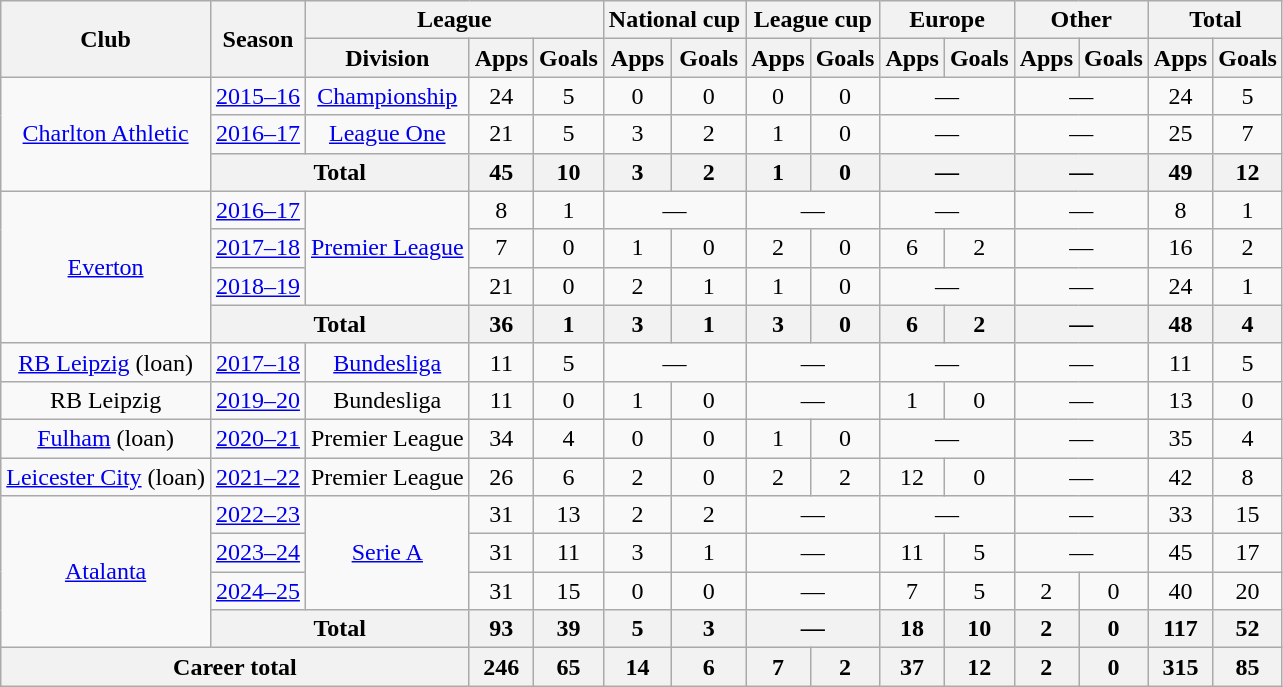<table class="wikitable" style="text-align: center;">
<tr>
<th rowspan="2">Club</th>
<th rowspan="2">Season</th>
<th colspan="3">League</th>
<th colspan="2">National cup</th>
<th colspan="2">League cup</th>
<th colspan="2">Europe</th>
<th colspan="2">Other</th>
<th colspan="2">Total</th>
</tr>
<tr>
<th>Division</th>
<th>Apps</th>
<th>Goals</th>
<th>Apps</th>
<th>Goals</th>
<th>Apps</th>
<th>Goals</th>
<th>Apps</th>
<th>Goals</th>
<th>Apps</th>
<th>Goals</th>
<th>Apps</th>
<th>Goals</th>
</tr>
<tr>
<td rowspan="3"><a href='#'>Charlton Athletic</a></td>
<td><a href='#'>2015–16</a></td>
<td><a href='#'>Championship</a></td>
<td>24</td>
<td>5</td>
<td>0</td>
<td>0</td>
<td>0</td>
<td>0</td>
<td colspan="2">—</td>
<td colspan="2">—</td>
<td>24</td>
<td>5</td>
</tr>
<tr>
<td><a href='#'>2016–17</a></td>
<td><a href='#'>League One</a></td>
<td>21</td>
<td>5</td>
<td>3</td>
<td>2</td>
<td>1</td>
<td>0</td>
<td colspan="2">—</td>
<td colspan="2">—</td>
<td>25</td>
<td>7</td>
</tr>
<tr>
<th colspan="2">Total</th>
<th>45</th>
<th>10</th>
<th>3</th>
<th>2</th>
<th>1</th>
<th>0</th>
<th colspan="2">—</th>
<th colspan="2">—</th>
<th>49</th>
<th>12</th>
</tr>
<tr>
<td rowspan="4"><a href='#'>Everton</a></td>
<td><a href='#'>2016–17</a></td>
<td rowspan="3"><a href='#'>Premier League</a></td>
<td>8</td>
<td>1</td>
<td colspan="2">—</td>
<td colspan="2">—</td>
<td colspan="2">—</td>
<td colspan="2">—</td>
<td>8</td>
<td>1</td>
</tr>
<tr>
<td><a href='#'>2017–18</a></td>
<td>7</td>
<td>0</td>
<td>1</td>
<td>0</td>
<td>2</td>
<td>0</td>
<td>6</td>
<td>2</td>
<td colspan="2">—</td>
<td>16</td>
<td>2</td>
</tr>
<tr>
<td><a href='#'>2018–19</a></td>
<td>21</td>
<td>0</td>
<td>2</td>
<td>1</td>
<td>1</td>
<td>0</td>
<td colspan="2">—</td>
<td colspan="2">—</td>
<td>24</td>
<td>1</td>
</tr>
<tr>
<th colspan="2">Total</th>
<th>36</th>
<th>1</th>
<th>3</th>
<th>1</th>
<th>3</th>
<th>0</th>
<th>6</th>
<th>2</th>
<th colspan="2">—</th>
<th>48</th>
<th>4</th>
</tr>
<tr>
<td><a href='#'>RB Leipzig</a> (loan)</td>
<td><a href='#'>2017–18</a></td>
<td><a href='#'>Bundesliga</a></td>
<td>11</td>
<td>5</td>
<td colspan="2">—</td>
<td colspan="2">—</td>
<td colspan="2">—</td>
<td colspan="2">—</td>
<td>11</td>
<td>5</td>
</tr>
<tr>
<td>RB Leipzig</td>
<td><a href='#'>2019–20</a></td>
<td>Bundesliga</td>
<td>11</td>
<td>0</td>
<td>1</td>
<td>0</td>
<td colspan="2">—</td>
<td>1</td>
<td>0</td>
<td colspan="2">—</td>
<td>13</td>
<td>0</td>
</tr>
<tr>
<td><a href='#'>Fulham</a> (loan)</td>
<td><a href='#'>2020–21</a></td>
<td>Premier League</td>
<td>34</td>
<td>4</td>
<td>0</td>
<td>0</td>
<td>1</td>
<td>0</td>
<td colspan="2">—</td>
<td colspan="2">—</td>
<td>35</td>
<td>4</td>
</tr>
<tr>
<td><a href='#'>Leicester City</a> (loan)</td>
<td><a href='#'>2021–22</a></td>
<td>Premier League</td>
<td>26</td>
<td>6</td>
<td>2</td>
<td>0</td>
<td>2</td>
<td>2</td>
<td>12</td>
<td>0</td>
<td colspan="2">—</td>
<td>42</td>
<td>8</td>
</tr>
<tr>
<td rowspan="4"><a href='#'>Atalanta</a></td>
<td><a href='#'>2022–23</a></td>
<td rowspan="3"><a href='#'>Serie A</a></td>
<td>31</td>
<td>13</td>
<td>2</td>
<td>2</td>
<td colspan="2">—</td>
<td colspan="2">—</td>
<td colspan="2">—</td>
<td>33</td>
<td>15</td>
</tr>
<tr>
<td><a href='#'>2023–24</a></td>
<td>31</td>
<td>11</td>
<td>3</td>
<td>1</td>
<td colspan="2">—</td>
<td>11</td>
<td>5</td>
<td colspan="2">—</td>
<td>45</td>
<td>17</td>
</tr>
<tr>
<td><a href='#'>2024–25</a></td>
<td>31</td>
<td>15</td>
<td>0</td>
<td>0</td>
<td colspan="2">—</td>
<td>7</td>
<td>5</td>
<td>2</td>
<td>0</td>
<td>40</td>
<td>20</td>
</tr>
<tr>
<th colspan="2">Total</th>
<th>93</th>
<th>39</th>
<th>5</th>
<th>3</th>
<th colspan="2">—</th>
<th>18</th>
<th>10</th>
<th>2</th>
<th>0</th>
<th>117</th>
<th>52</th>
</tr>
<tr>
<th colspan="3">Career total</th>
<th>246</th>
<th>65</th>
<th>14</th>
<th>6</th>
<th>7</th>
<th>2</th>
<th>37</th>
<th>12</th>
<th>2</th>
<th>0</th>
<th>315</th>
<th>85</th>
</tr>
</table>
